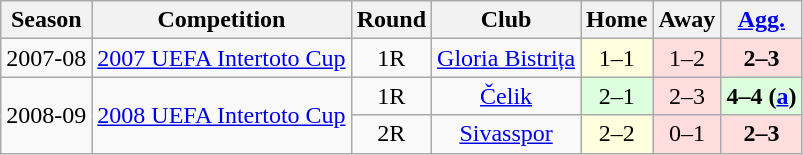<table class="wikitable" style="text-align:center">
<tr>
<th>Season</th>
<th>Competition</th>
<th>Round</th>
<th>Club</th>
<th>Home</th>
<th>Away</th>
<th><a href='#'>Agg.</a></th>
</tr>
<tr>
<td>2007-08</td>
<td><a href='#'>2007 UEFA Intertoto Cup</a></td>
<td>1R</td>
<td> <a href='#'>Gloria Bistrița</a></td>
<td bgcolor="#ffd">1–1</td>
<td bgcolor="#fdd">1–2</td>
<td bgcolor="#fdd"><strong>2–3</strong></td>
</tr>
<tr>
<td rowspan="2">2008-09</td>
<td rowspan="2"><a href='#'>2008 UEFA Intertoto Cup</a></td>
<td>1R</td>
<td> <a href='#'>Čelik</a></td>
<td bgcolor="#dfd">2–1</td>
<td bgcolor="#fdd">2–3</td>
<td bgcolor="#dfd"><strong>4–4 (<a href='#'>a</a>)</strong></td>
</tr>
<tr>
<td>2R</td>
<td> <a href='#'>Sivasspor</a></td>
<td bgcolor="#ffd">2–2</td>
<td bgcolor="#fdd">0–1</td>
<td bgcolor="#fdd"><strong>2–3</strong></td>
</tr>
</table>
